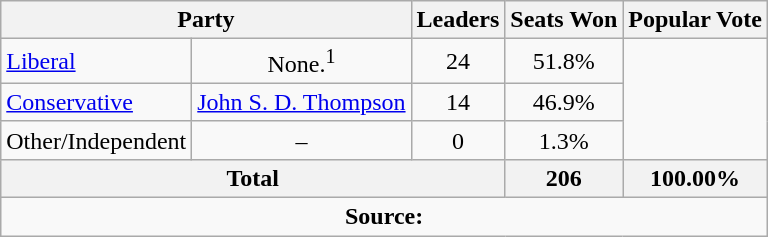<table class="wikitable">
<tr>
<th colspan="2">Party</th>
<th>Leaders</th>
<th>Seats Won</th>
<th>Popular Vote</th>
</tr>
<tr>
<td><a href='#'>Liberal</a></td>
<td align=center>None.<sup>1</sup></td>
<td align=center>24</td>
<td align=center>51.8%</td>
</tr>
<tr>
<td><a href='#'>Conservative</a></td>
<td><a href='#'>John S. D. Thompson</a></td>
<td align=center>14</td>
<td align=center>46.9%</td>
</tr>
<tr>
<td>Other/Independent</td>
<td align=center>–</td>
<td align=center>0</td>
<td align=center>1.3%</td>
</tr>
<tr>
<th colspan=3 align=left>Total</th>
<th align=right>206</th>
<th align=right>100.00%</th>
</tr>
<tr>
<td align="center" colspan=5><strong>Source:</strong>  </td>
</tr>
</table>
